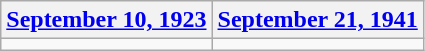<table class=wikitable>
<tr>
<th><a href='#'>September 10, 1923</a></th>
<th><a href='#'>September 21, 1941</a></th>
</tr>
<tr>
<td></td>
<td></td>
</tr>
</table>
